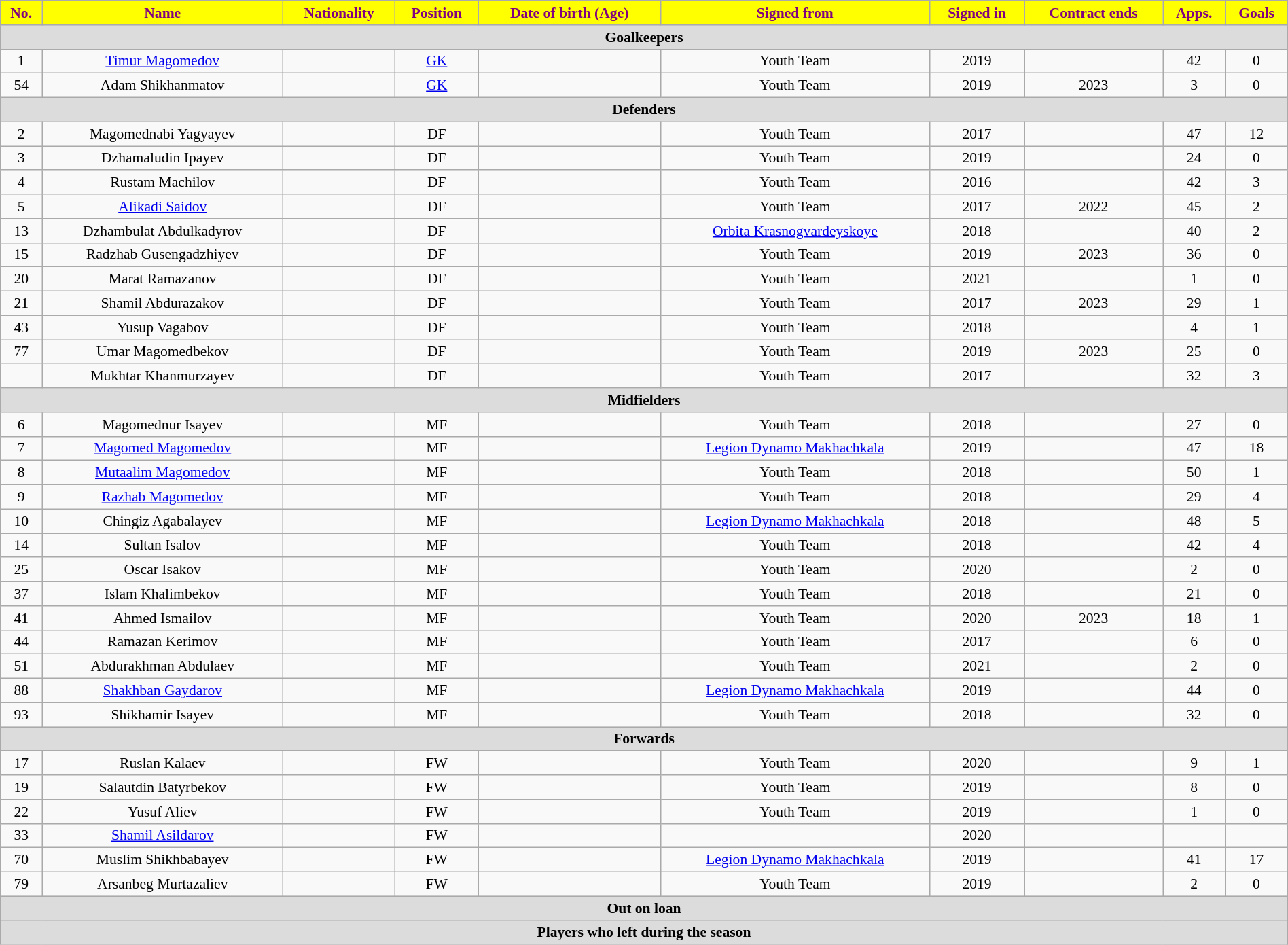<table class="wikitable"  style="text-align:center; font-size:90%; width:100%;">
<tr>
<th style="background:#ffff00; color:purple; text-align:center;">No.</th>
<th style="background:#ffff00; color:purple; text-align:center;">Name</th>
<th style="background:#ffff00; color:purple; text-align:center;">Nationality</th>
<th style="background:#ffff00; color:purple; text-align:center;">Position</th>
<th style="background:#ffff00; color:purple; text-align:center;">Date of birth (Age)</th>
<th style="background:#ffff00; color:purple; text-align:center;">Signed from</th>
<th style="background:#ffff00; color:purple; text-align:center;">Signed in</th>
<th style="background:#ffff00; color:purple; text-align:center;">Contract ends</th>
<th style="background:#ffff00; color:purple; text-align:center;">Apps.</th>
<th style="background:#ffff00; color:purple; text-align:center;">Goals</th>
</tr>
<tr>
<th colspan="11"  style="background:#dcdcdc; text-align:center;">Goalkeepers</th>
</tr>
<tr>
<td>1</td>
<td><a href='#'>Timur Magomedov</a></td>
<td></td>
<td><a href='#'>GK</a></td>
<td></td>
<td>Youth Team</td>
<td>2019</td>
<td></td>
<td>42</td>
<td>0</td>
</tr>
<tr>
<td>54</td>
<td>Adam Shikhanmatov</td>
<td></td>
<td><a href='#'>GK</a></td>
<td></td>
<td>Youth Team</td>
<td>2019</td>
<td>2023</td>
<td>3</td>
<td>0</td>
</tr>
<tr>
<th colspan="11"  style="background:#dcdcdc; text-align:center;">Defenders</th>
</tr>
<tr>
<td>2</td>
<td>Magomednabi Yagyayev</td>
<td></td>
<td>DF</td>
<td></td>
<td>Youth Team</td>
<td>2017</td>
<td></td>
<td>47</td>
<td>12</td>
</tr>
<tr>
<td>3</td>
<td>Dzhamaludin Ipayev</td>
<td></td>
<td>DF</td>
<td></td>
<td>Youth Team</td>
<td>2019</td>
<td></td>
<td>24</td>
<td>0</td>
</tr>
<tr>
<td>4</td>
<td>Rustam Machilov</td>
<td></td>
<td>DF</td>
<td></td>
<td>Youth Team</td>
<td>2016</td>
<td></td>
<td>42</td>
<td>3</td>
</tr>
<tr>
<td>5</td>
<td><a href='#'>Alikadi Saidov</a></td>
<td></td>
<td>DF</td>
<td></td>
<td>Youth Team</td>
<td>2017</td>
<td>2022</td>
<td>45</td>
<td>2</td>
</tr>
<tr>
<td>13</td>
<td>Dzhambulat Abdulkadyrov</td>
<td></td>
<td>DF</td>
<td></td>
<td><a href='#'>Orbita Krasnogvardeyskoye</a></td>
<td>2018</td>
<td></td>
<td>40</td>
<td>2</td>
</tr>
<tr>
<td>15</td>
<td>Radzhab Gusengadzhiyev</td>
<td></td>
<td>DF</td>
<td></td>
<td>Youth Team</td>
<td>2019</td>
<td>2023</td>
<td>36</td>
<td>0</td>
</tr>
<tr>
<td>20</td>
<td>Marat Ramazanov</td>
<td></td>
<td>DF</td>
<td></td>
<td>Youth Team</td>
<td>2021</td>
<td></td>
<td>1</td>
<td>0</td>
</tr>
<tr>
<td>21</td>
<td>Shamil Abdurazakov</td>
<td></td>
<td>DF</td>
<td></td>
<td>Youth Team</td>
<td>2017</td>
<td>2023</td>
<td>29</td>
<td>1</td>
</tr>
<tr>
<td>43</td>
<td>Yusup Vagabov</td>
<td></td>
<td>DF</td>
<td></td>
<td>Youth Team</td>
<td>2018</td>
<td></td>
<td>4</td>
<td>1</td>
</tr>
<tr>
<td>77</td>
<td>Umar Magomedbekov</td>
<td></td>
<td>DF</td>
<td></td>
<td>Youth Team</td>
<td>2019</td>
<td>2023</td>
<td>25</td>
<td>0</td>
</tr>
<tr>
<td></td>
<td>Mukhtar Khanmurzayev</td>
<td></td>
<td>DF</td>
<td></td>
<td>Youth Team</td>
<td>2017</td>
<td></td>
<td>32</td>
<td>3</td>
</tr>
<tr>
<th colspan="11"  style="background:#dcdcdc; text-align:center;">Midfielders</th>
</tr>
<tr>
<td>6</td>
<td>Magomednur Isayev</td>
<td></td>
<td>MF</td>
<td></td>
<td>Youth Team</td>
<td>2018</td>
<td></td>
<td>27</td>
<td>0</td>
</tr>
<tr>
<td>7</td>
<td><a href='#'>Magomed Magomedov</a></td>
<td></td>
<td>MF</td>
<td></td>
<td><a href='#'>Legion Dynamo Makhachkala</a></td>
<td>2019</td>
<td></td>
<td>47</td>
<td>18</td>
</tr>
<tr>
<td>8</td>
<td><a href='#'>Mutaalim Magomedov</a></td>
<td></td>
<td>MF</td>
<td></td>
<td>Youth Team</td>
<td>2018</td>
<td></td>
<td>50</td>
<td>1</td>
</tr>
<tr>
<td>9</td>
<td><a href='#'>Razhab Magomedov</a></td>
<td></td>
<td>MF</td>
<td></td>
<td>Youth Team</td>
<td>2018</td>
<td></td>
<td>29</td>
<td>4</td>
</tr>
<tr>
<td>10</td>
<td>Chingiz Agabalayev</td>
<td></td>
<td>MF</td>
<td></td>
<td><a href='#'>Legion Dynamo Makhachkala</a></td>
<td>2018</td>
<td></td>
<td>48</td>
<td>5</td>
</tr>
<tr>
<td>14</td>
<td>Sultan Isalov</td>
<td></td>
<td>MF</td>
<td></td>
<td>Youth Team</td>
<td>2018</td>
<td></td>
<td>42</td>
<td>4</td>
</tr>
<tr>
<td>25</td>
<td>Oscar Isakov</td>
<td></td>
<td>MF</td>
<td></td>
<td>Youth Team</td>
<td>2020</td>
<td></td>
<td>2</td>
<td>0</td>
</tr>
<tr>
<td>37</td>
<td>Islam Khalimbekov</td>
<td></td>
<td>MF</td>
<td></td>
<td>Youth Team</td>
<td>2018</td>
<td></td>
<td>21</td>
<td>0</td>
</tr>
<tr>
<td>41</td>
<td>Ahmed Ismailov</td>
<td></td>
<td>MF</td>
<td></td>
<td>Youth Team</td>
<td>2020</td>
<td>2023</td>
<td>18</td>
<td>1</td>
</tr>
<tr>
<td>44</td>
<td>Ramazan Kerimov</td>
<td></td>
<td>MF</td>
<td></td>
<td>Youth Team</td>
<td>2017</td>
<td></td>
<td>6</td>
<td>0</td>
</tr>
<tr>
<td>51</td>
<td>Abdurakhman Abdulaev</td>
<td></td>
<td>MF</td>
<td></td>
<td>Youth Team</td>
<td>2021</td>
<td></td>
<td>2</td>
<td>0</td>
</tr>
<tr>
<td>88</td>
<td><a href='#'>Shakhban Gaydarov</a></td>
<td></td>
<td>MF</td>
<td></td>
<td><a href='#'>Legion Dynamo Makhachkala</a></td>
<td>2019</td>
<td></td>
<td>44</td>
<td>0</td>
</tr>
<tr>
<td>93</td>
<td>Shikhamir Isayev</td>
<td></td>
<td>MF</td>
<td></td>
<td>Youth Team</td>
<td>2018</td>
<td></td>
<td>32</td>
<td>0</td>
</tr>
<tr>
<th colspan="11"  style="background:#dcdcdc; text-align:center;">Forwards</th>
</tr>
<tr>
<td>17</td>
<td>Ruslan Kalaev</td>
<td></td>
<td>FW</td>
<td></td>
<td>Youth Team</td>
<td>2020</td>
<td></td>
<td>9</td>
<td>1</td>
</tr>
<tr>
<td>19</td>
<td>Salautdin Batyrbekov</td>
<td></td>
<td>FW</td>
<td></td>
<td>Youth Team</td>
<td>2019</td>
<td></td>
<td>8</td>
<td>0</td>
</tr>
<tr>
<td>22</td>
<td>Yusuf Aliev</td>
<td></td>
<td>FW</td>
<td></td>
<td>Youth Team</td>
<td>2019</td>
<td></td>
<td>1</td>
<td>0</td>
</tr>
<tr>
<td>33</td>
<td><a href='#'>Shamil Asildarov</a></td>
<td></td>
<td>FW</td>
<td></td>
<td></td>
<td>2020</td>
<td></td>
<td></td>
<td></td>
</tr>
<tr>
<td>70</td>
<td>Muslim Shikhbabayev</td>
<td></td>
<td>FW</td>
<td></td>
<td><a href='#'>Legion Dynamo Makhachkala</a></td>
<td>2019</td>
<td></td>
<td>41</td>
<td>17</td>
</tr>
<tr>
<td>79</td>
<td>Arsanbeg Murtazaliev</td>
<td></td>
<td>FW</td>
<td></td>
<td>Youth Team</td>
<td>2019</td>
<td></td>
<td>2</td>
<td>0</td>
</tr>
<tr>
<th colspan="11"  style="background:#dcdcdc; text-align:center;">Out on loan</th>
</tr>
<tr>
<th colspan="11"  style="background:#dcdcdc; text-align:center;">Players who left during the season</th>
</tr>
</table>
